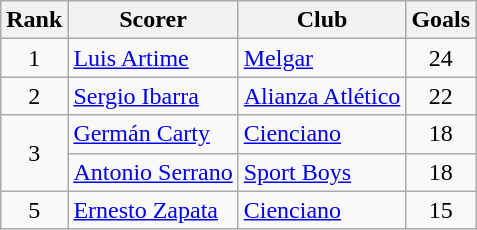<table class="wikitable">
<tr>
<th>Rank</th>
<th>Scorer</th>
<th>Club</th>
<th>Goals</th>
</tr>
<tr>
<td align=center>1</td>
<td> <a href='#'>Luis Artime</a></td>
<td><a href='#'>Melgar</a></td>
<td align=center>24</td>
</tr>
<tr>
<td align=center>2</td>
<td> <a href='#'>Sergio Ibarra</a></td>
<td><a href='#'>Alianza Atlético</a></td>
<td align=center>22</td>
</tr>
<tr>
<td rowspan="2" align=center>3</td>
<td> <a href='#'>Germán Carty</a></td>
<td><a href='#'>Cienciano</a></td>
<td align=center>18</td>
</tr>
<tr>
<td> <a href='#'>Antonio Serrano</a></td>
<td><a href='#'>Sport Boys</a></td>
<td align=center>18</td>
</tr>
<tr>
<td align=center>5</td>
<td> <a href='#'>Ernesto Zapata</a></td>
<td><a href='#'>Cienciano</a></td>
<td align=center>15</td>
</tr>
</table>
